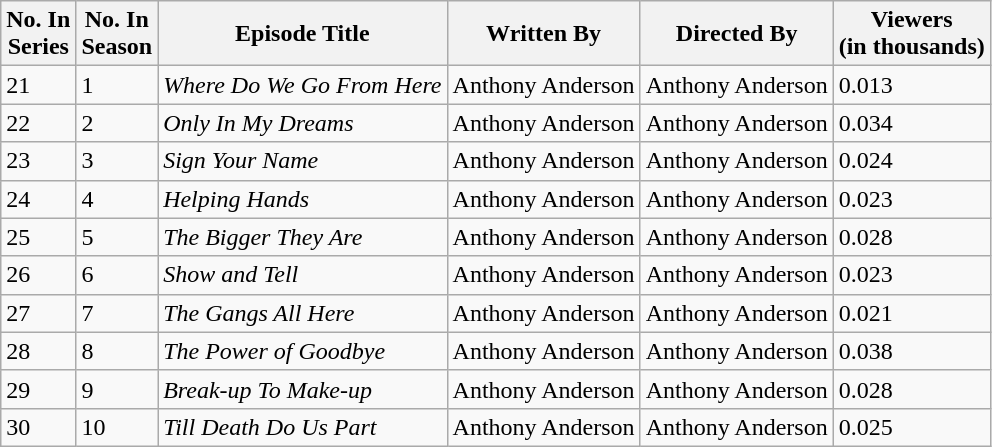<table class="wikitable">
<tr>
<th>No. In<br>Series</th>
<th>No. In<br>Season</th>
<th>Episode Title</th>
<th>Written By</th>
<th>Directed By</th>
<th>Viewers<br>(in thousands)</th>
</tr>
<tr>
<td>21</td>
<td>1</td>
<td><em>Where Do We Go From Here</em></td>
<td>Anthony Anderson</td>
<td>Anthony Anderson</td>
<td>0.013</td>
</tr>
<tr>
<td>22</td>
<td>2</td>
<td><em>Only In My Dreams</em></td>
<td>Anthony Anderson</td>
<td>Anthony Anderson</td>
<td>0.034</td>
</tr>
<tr>
<td>23</td>
<td>3</td>
<td><em>Sign Your Name</em></td>
<td>Anthony Anderson</td>
<td>Anthony Anderson</td>
<td>0.024</td>
</tr>
<tr>
<td>24</td>
<td>4</td>
<td><em>Helping Hands</em></td>
<td>Anthony Anderson</td>
<td>Anthony Anderson</td>
<td>0.023</td>
</tr>
<tr>
<td>25</td>
<td>5</td>
<td><em>The Bigger They Are</em></td>
<td>Anthony Anderson</td>
<td>Anthony Anderson</td>
<td>0.028</td>
</tr>
<tr>
<td>26</td>
<td>6</td>
<td><em>Show and Tell</em></td>
<td>Anthony Anderson</td>
<td>Anthony Anderson</td>
<td>0.023</td>
</tr>
<tr>
<td>27</td>
<td>7</td>
<td><em>The Gangs All Here</em></td>
<td>Anthony Anderson</td>
<td>Anthony Anderson</td>
<td>0.021</td>
</tr>
<tr>
<td>28</td>
<td>8</td>
<td><em>The Power of Goodbye</em></td>
<td>Anthony Anderson</td>
<td>Anthony Anderson</td>
<td>0.038</td>
</tr>
<tr>
<td>29</td>
<td>9</td>
<td><em>Break-up To Make-up</em></td>
<td>Anthony Anderson</td>
<td>Anthony Anderson</td>
<td>0.028</td>
</tr>
<tr>
<td>30</td>
<td>10</td>
<td><em>Till Death Do Us Part</em></td>
<td>Anthony Anderson</td>
<td>Anthony Anderson</td>
<td>0.025</td>
</tr>
</table>
